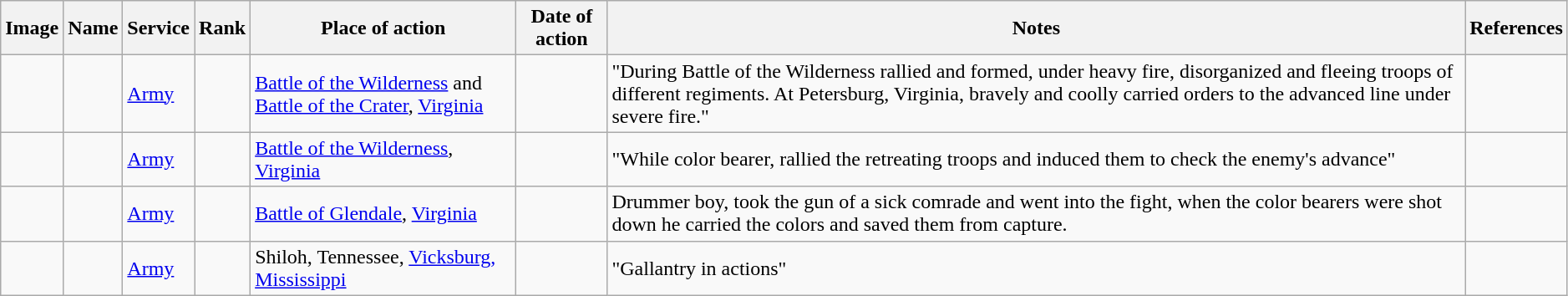<table class="wikitable sortable" width="99%">
<tr>
<th class="unsortable">Image</th>
<th>Name</th>
<th>Service</th>
<th>Rank</th>
<th>Place of action</th>
<th>Date of action</th>
<th class="unsortable">Notes</th>
<th class="unsortable">References</th>
</tr>
<tr>
<td></td>
<td></td>
<td><a href='#'>Army</a></td>
<td></td>
<td><a href='#'>Battle of the Wilderness</a> and <a href='#'>Battle of the Crater</a>, <a href='#'>Virginia</a></td>
<td></td>
<td>"During Battle of the Wilderness rallied and formed, under heavy fire, disorganized and fleeing troops of different regiments. At Petersburg, Virginia, bravely and coolly carried orders to the advanced line under severe fire."</td>
<td></td>
</tr>
<tr>
<td></td>
<td></td>
<td><a href='#'>Army</a></td>
<td></td>
<td><a href='#'>Battle of the Wilderness</a>, <a href='#'>Virginia</a></td>
<td></td>
<td>"While color bearer, rallied the retreating troops and induced them to check the enemy's advance"</td>
<td></td>
</tr>
<tr>
<td></td>
<td></td>
<td><a href='#'>Army</a></td>
<td></td>
<td><a href='#'>Battle of Glendale</a>, <a href='#'>Virginia</a></td>
<td></td>
<td>Drummer boy, took the gun of a sick comrade and went into the fight, when the color bearers were shot down he carried the colors and saved them from capture.</td>
<td></td>
</tr>
<tr>
<td></td>
<td></td>
<td><a href='#'>Army</a></td>
<td></td>
<td>Shiloh, Tennessee, <a href='#'>Vicksburg, Mississippi</a></td>
<td></td>
<td>"Gallantry in actions"</td>
<td></td>
</tr>
</table>
